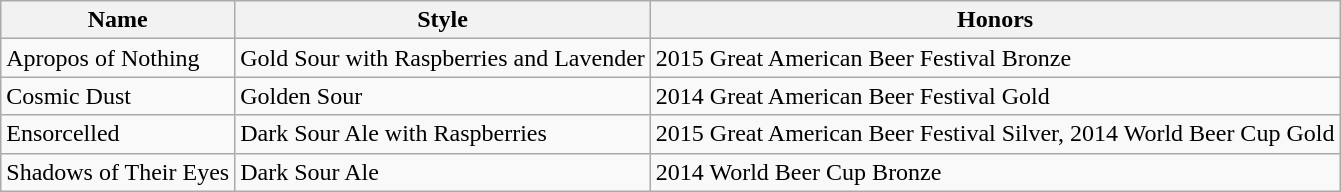<table class="wikitable sortable">
<tr>
<th>Name</th>
<th>Style</th>
<th>Honors</th>
</tr>
<tr>
<td>Apropos of Nothing</td>
<td>Gold Sour with Raspberries and Lavender</td>
<td>2015 Great American Beer Festival Bronze</td>
</tr>
<tr>
<td>Cosmic Dust</td>
<td>Golden Sour</td>
<td>2014 Great American Beer Festival Gold</td>
</tr>
<tr>
<td>Ensorcelled</td>
<td>Dark Sour Ale with Raspberries</td>
<td>2015 Great American Beer Festival Silver, 2014 World Beer Cup Gold</td>
</tr>
<tr>
<td>Shadows of Their Eyes</td>
<td>Dark Sour Ale</td>
<td>2014 World Beer Cup Bronze</td>
</tr>
</table>
